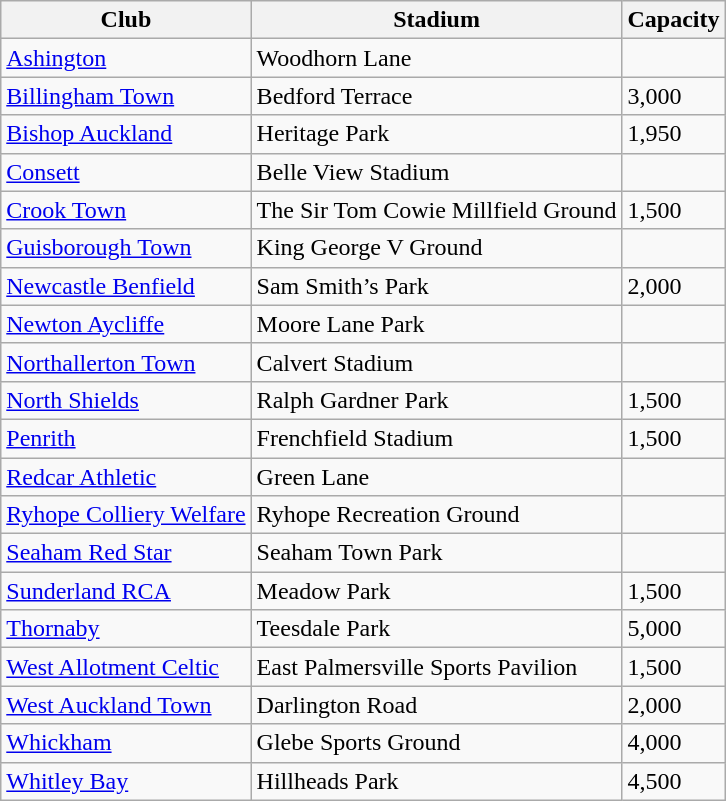<table class="wikitable sortable">
<tr>
<th>Club</th>
<th>Stadium</th>
<th>Capacity</th>
</tr>
<tr>
<td><a href='#'>Ashington</a></td>
<td>Woodhorn Lane</td>
<td></td>
</tr>
<tr>
<td><a href='#'>Billingham Town</a></td>
<td>Bedford Terrace</td>
<td>3,000</td>
</tr>
<tr>
<td><a href='#'>Bishop Auckland</a></td>
<td>Heritage Park</td>
<td>1,950</td>
</tr>
<tr>
<td><a href='#'>Consett</a></td>
<td>Belle View Stadium</td>
<td></td>
</tr>
<tr>
<td><a href='#'>Crook Town</a></td>
<td>The Sir Tom Cowie Millfield Ground</td>
<td>1,500</td>
</tr>
<tr>
<td><a href='#'>Guisborough Town</a></td>
<td>King George V Ground</td>
<td></td>
</tr>
<tr>
<td><a href='#'>Newcastle Benfield</a></td>
<td>Sam Smith’s Park</td>
<td>2,000</td>
</tr>
<tr>
<td><a href='#'>Newton Aycliffe</a></td>
<td>Moore Lane Park</td>
<td></td>
</tr>
<tr>
<td><a href='#'>Northallerton Town</a></td>
<td>Calvert Stadium</td>
<td></td>
</tr>
<tr>
<td><a href='#'>North Shields</a></td>
<td>Ralph Gardner Park</td>
<td>1,500</td>
</tr>
<tr>
<td><a href='#'>Penrith</a></td>
<td>Frenchfield Stadium</td>
<td>1,500</td>
</tr>
<tr>
<td><a href='#'>Redcar Athletic</a></td>
<td>Green Lane</td>
<td></td>
</tr>
<tr>
<td><a href='#'>Ryhope Colliery Welfare</a></td>
<td>Ryhope Recreation Ground</td>
<td></td>
</tr>
<tr>
<td><a href='#'>Seaham Red Star</a></td>
<td>Seaham Town Park</td>
<td></td>
</tr>
<tr>
<td><a href='#'>Sunderland RCA</a></td>
<td>Meadow Park</td>
<td>1,500</td>
</tr>
<tr>
<td><a href='#'>Thornaby</a></td>
<td>Teesdale Park</td>
<td>5,000</td>
</tr>
<tr>
<td><a href='#'>West Allotment Celtic</a></td>
<td>East Palmersville Sports Pavilion</td>
<td>1,500</td>
</tr>
<tr>
<td><a href='#'>West Auckland Town</a></td>
<td>Darlington Road</td>
<td>2,000</td>
</tr>
<tr>
<td><a href='#'>Whickham</a></td>
<td>Glebe Sports Ground</td>
<td>4,000</td>
</tr>
<tr>
<td><a href='#'>Whitley Bay</a></td>
<td>Hillheads Park</td>
<td>4,500</td>
</tr>
</table>
